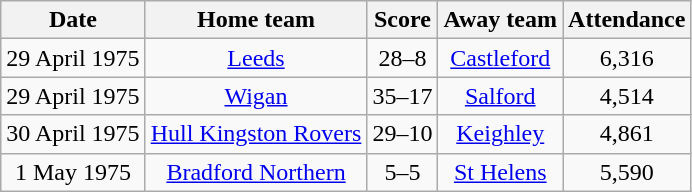<table class="wikitable" style="text-align: center">
<tr>
<th>Date</th>
<th>Home team</th>
<th>Score</th>
<th>Away team</th>
<th>Attendance</th>
</tr>
<tr>
<td>29 April 1975</td>
<td><a href='#'>Leeds</a></td>
<td>28–8</td>
<td><a href='#'>Castleford</a></td>
<td>6,316</td>
</tr>
<tr>
<td>29 April 1975</td>
<td><a href='#'>Wigan</a></td>
<td>35–17</td>
<td><a href='#'>Salford</a></td>
<td>4,514</td>
</tr>
<tr>
<td>30 April 1975</td>
<td><a href='#'>Hull Kingston Rovers</a></td>
<td>29–10</td>
<td><a href='#'>Keighley</a></td>
<td>4,861</td>
</tr>
<tr>
<td>1 May 1975</td>
<td><a href='#'>Bradford Northern</a></td>
<td>5–5</td>
<td><a href='#'>St Helens</a></td>
<td>5,590</td>
</tr>
</table>
